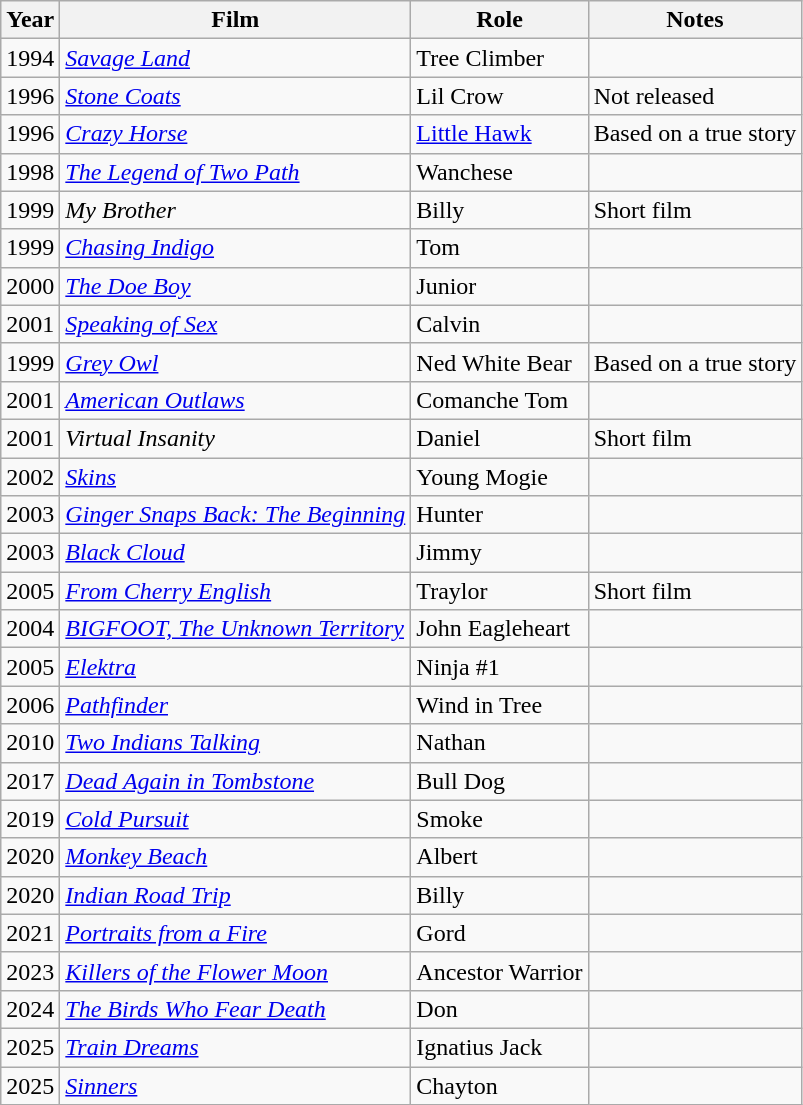<table class="wikitable sortable">
<tr>
<th>Year</th>
<th>Film</th>
<th>Role</th>
<th class="unsortable">Notes</th>
</tr>
<tr>
<td>1994</td>
<td><em><a href='#'>Savage Land</a></em></td>
<td>Tree Climber</td>
<td></td>
</tr>
<tr>
<td>1996</td>
<td><em><a href='#'>Stone Coats</a></em></td>
<td>Lil Crow</td>
<td>Not released</td>
</tr>
<tr>
<td>1996</td>
<td><em><a href='#'>Crazy Horse</a></em></td>
<td><a href='#'>Little Hawk</a></td>
<td>Based on a true story</td>
</tr>
<tr>
<td>1998</td>
<td data-sort-value="Legend of Two Path, The"><em><a href='#'>The Legend of Two Path</a></em></td>
<td>Wanchese</td>
<td></td>
</tr>
<tr>
<td>1999</td>
<td><em>My Brother</em></td>
<td>Billy</td>
<td>Short film</td>
</tr>
<tr>
<td>1999</td>
<td><em><a href='#'>Chasing Indigo</a></em></td>
<td>Tom</td>
<td></td>
</tr>
<tr>
<td>2000</td>
<td data-sort-value="Doe Boy, The"><em><a href='#'>The Doe Boy</a></em></td>
<td>Junior</td>
<td></td>
</tr>
<tr>
<td>2001</td>
<td><em><a href='#'>Speaking of Sex</a></em></td>
<td>Calvin</td>
<td></td>
</tr>
<tr>
<td>1999</td>
<td><em><a href='#'>Grey Owl</a></em></td>
<td>Ned White Bear</td>
<td>Based on a true story</td>
</tr>
<tr>
<td>2001</td>
<td><em><a href='#'>American Outlaws</a></em></td>
<td>Comanche Tom</td>
<td></td>
</tr>
<tr>
<td>2001</td>
<td><em>Virtual Insanity</em></td>
<td>Daniel</td>
<td>Short film</td>
</tr>
<tr>
<td>2002</td>
<td><em><a href='#'>Skins</a></em></td>
<td>Young Mogie</td>
<td></td>
</tr>
<tr>
<td>2003</td>
<td><em><a href='#'>Ginger Snaps Back: The Beginning</a></em></td>
<td>Hunter</td>
<td></td>
</tr>
<tr>
<td>2003</td>
<td><em><a href='#'>Black Cloud</a></em></td>
<td>Jimmy</td>
<td></td>
</tr>
<tr>
<td>2005</td>
<td><em><a href='#'>From Cherry English</a></em></td>
<td>Traylor</td>
<td>Short film</td>
</tr>
<tr>
<td>2004</td>
<td><em><a href='#'>BIGFOOT, The Unknown Territory</a></em></td>
<td>John Eagleheart</td>
<td></td>
</tr>
<tr>
<td>2005</td>
<td><em><a href='#'>Elektra</a></em></td>
<td>Ninja #1</td>
<td></td>
</tr>
<tr>
<td>2006</td>
<td><em><a href='#'>Pathfinder</a></em></td>
<td>Wind in Tree</td>
<td></td>
</tr>
<tr>
<td>2010</td>
<td><em><a href='#'>Two Indians Talking</a></em></td>
<td>Nathan</td>
<td></td>
</tr>
<tr>
<td>2017</td>
<td><em><a href='#'>Dead Again in Tombstone</a></em></td>
<td>Bull Dog</td>
<td></td>
</tr>
<tr>
<td>2019</td>
<td><em><a href='#'>Cold Pursuit</a></em></td>
<td>Smoke</td>
<td></td>
</tr>
<tr>
<td>2020</td>
<td><em><a href='#'>Monkey Beach</a></em></td>
<td>Albert</td>
<td></td>
</tr>
<tr>
<td>2020</td>
<td><em><a href='#'>Indian Road Trip</a></em></td>
<td>Billy</td>
<td></td>
</tr>
<tr>
<td>2021</td>
<td><em><a href='#'>Portraits from a Fire</a></em></td>
<td>Gord</td>
<td></td>
</tr>
<tr>
<td>2023</td>
<td><em><a href='#'>Killers of the Flower Moon</a></em></td>
<td>Ancestor Warrior</td>
<td></td>
</tr>
<tr>
<td>2024</td>
<td data-sort-value="Birds Who Fear Death, The"><em><a href='#'>The Birds Who Fear Death</a></em></td>
<td>Don</td>
<td></td>
</tr>
<tr>
<td>2025</td>
<td><em><a href='#'>Train Dreams</a></em></td>
<td>Ignatius Jack</td>
<td></td>
</tr>
<tr>
<td>2025</td>
<td><em><a href='#'>Sinners</a></em></td>
<td>Chayton</td>
<td></td>
</tr>
</table>
